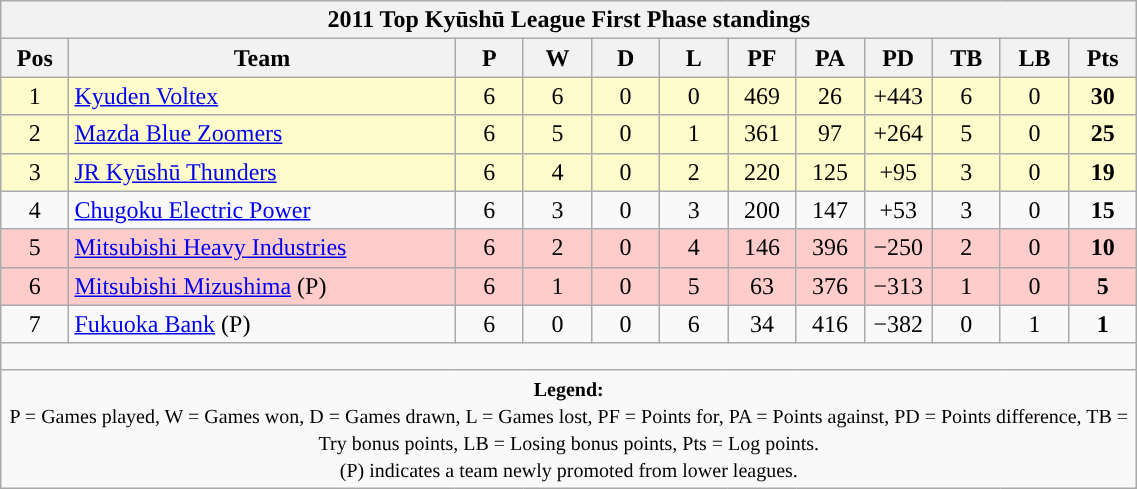<table class="wikitable" style="text-align:center; font-size:100%; width:60%;">
<tr>
<th colspan="100%" cellpadding="0" cellspacing="0"><strong>2011 Top Kyūshū League First Phase standings</strong></th>
</tr>
<tr>
<th style="width:6%;">Pos</th>
<th style="width:34%;">Team</th>
<th style="width:6%;">P</th>
<th style="width:6%;">W</th>
<th style="width:6%;">D</th>
<th style="width:6%;">L</th>
<th style="width:6%;">PF</th>
<th style="width:6%;">PA</th>
<th style="width:6%;">PD</th>
<th style="width:6%;">TB</th>
<th style="width:6%;">LB</th>
<th style="width:6%;">Pts<br></th>
</tr>
<tr style="background:#FFFCCC;">
<td>1</td>
<td style="text-align:left;"><a href='#'>Kyuden Voltex</a></td>
<td>6</td>
<td>6</td>
<td>0</td>
<td>0</td>
<td>469</td>
<td>26</td>
<td>+443</td>
<td>6</td>
<td>0</td>
<td><strong>30</strong></td>
</tr>
<tr style="background:#FFFCCC;">
<td>2</td>
<td style="text-align:left;"><a href='#'>Mazda Blue Zoomers</a></td>
<td>6</td>
<td>5</td>
<td>0</td>
<td>1</td>
<td>361</td>
<td>97</td>
<td>+264</td>
<td>5</td>
<td>0</td>
<td><strong>25</strong></td>
</tr>
<tr style="background:#FFFCCC;">
<td>3</td>
<td style="text-align:left;"><a href='#'>JR Kyūshū Thunders</a></td>
<td>6</td>
<td>4</td>
<td>0</td>
<td>2</td>
<td>220</td>
<td>125</td>
<td>+95</td>
<td>3</td>
<td>0</td>
<td><strong>19</strong></td>
</tr>
<tr>
<td>4</td>
<td style="text-align:left;"><a href='#'>Chugoku Electric Power</a></td>
<td>6</td>
<td>3</td>
<td>0</td>
<td>3</td>
<td>200</td>
<td>147</td>
<td>+53</td>
<td>3</td>
<td>0</td>
<td><strong>15</strong></td>
</tr>
<tr style="background:#FFCCCC;">
<td>5</td>
<td style="text-align:left;"><a href='#'>Mitsubishi Heavy Industries</a></td>
<td>6</td>
<td>2</td>
<td>0</td>
<td>4</td>
<td>146</td>
<td>396</td>
<td>−250</td>
<td>2</td>
<td>0</td>
<td><strong>10</strong></td>
</tr>
<tr style="background:#FFCCCC;">
<td>6</td>
<td style="text-align:left;"><a href='#'>Mitsubishi Mizushima</a> (P)</td>
<td>6</td>
<td>1</td>
<td>0</td>
<td>5</td>
<td>63</td>
<td>376</td>
<td>−313</td>
<td>1</td>
<td>0</td>
<td><strong>5</strong></td>
</tr>
<tr>
<td>7</td>
<td style="text-align:left;"><a href='#'>Fukuoka Bank</a> (P)</td>
<td>6</td>
<td>0</td>
<td>0</td>
<td>6</td>
<td>34</td>
<td>416</td>
<td>−382</td>
<td>0</td>
<td>1</td>
<td><strong>1</strong></td>
</tr>
<tr>
<td colspan="100%" style="height:10px;"></td>
</tr>
<tr>
<td colspan="100%"><small><strong>Legend:</strong> <br> P = Games played, W = Games won, D = Games drawn, L = Games lost, PF = Points for, PA = Points against, PD = Points difference, TB = Try bonus points, LB = Losing bonus points, Pts = Log points. <br> (P) indicates a team newly promoted from lower leagues.</small></td>
</tr>
</table>
